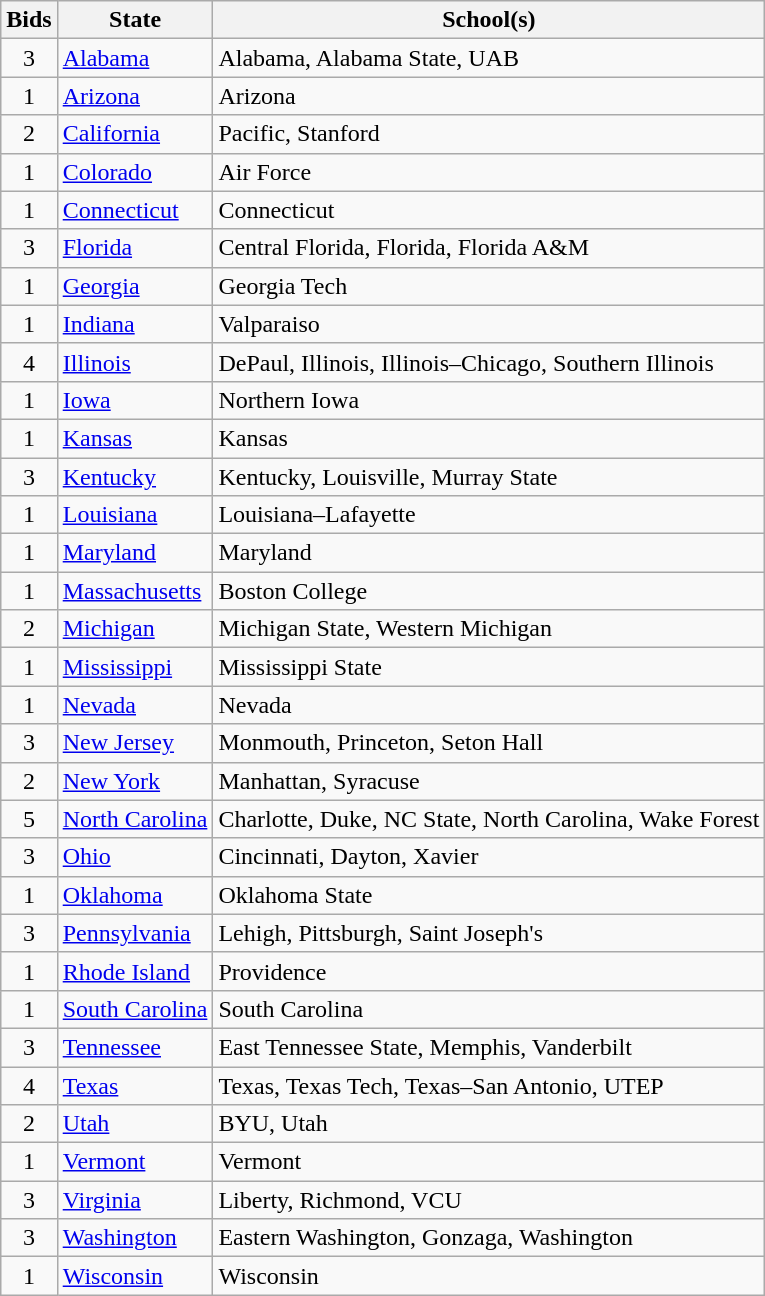<table class="wikitable sortable">
<tr>
<th>Bids</th>
<th>State</th>
<th>School(s)</th>
</tr>
<tr>
<td align="center">3</td>
<td><a href='#'>Alabama</a></td>
<td>Alabama, Alabama State, UAB</td>
</tr>
<tr>
<td align="center">1</td>
<td><a href='#'>Arizona</a></td>
<td>Arizona</td>
</tr>
<tr>
<td align="center">2</td>
<td><a href='#'>California</a></td>
<td>Pacific, Stanford</td>
</tr>
<tr>
<td align="center">1</td>
<td><a href='#'>Colorado</a></td>
<td>Air Force</td>
</tr>
<tr>
<td align="center">1</td>
<td><a href='#'>Connecticut</a></td>
<td>Connecticut</td>
</tr>
<tr>
<td align="center">3</td>
<td><a href='#'>Florida</a></td>
<td>Central Florida, Florida, Florida A&M</td>
</tr>
<tr>
<td align="center">1</td>
<td><a href='#'>Georgia</a></td>
<td>Georgia Tech</td>
</tr>
<tr>
<td align="center">1</td>
<td><a href='#'>Indiana</a></td>
<td>Valparaiso</td>
</tr>
<tr>
<td align="center">4</td>
<td><a href='#'>Illinois</a></td>
<td>DePaul, Illinois, Illinois–Chicago, Southern Illinois</td>
</tr>
<tr>
<td align="center">1</td>
<td><a href='#'>Iowa</a></td>
<td>Northern Iowa</td>
</tr>
<tr>
<td align="center">1</td>
<td><a href='#'>Kansas</a></td>
<td>Kansas</td>
</tr>
<tr>
<td align="center">3</td>
<td><a href='#'>Kentucky</a></td>
<td>Kentucky, Louisville, Murray State</td>
</tr>
<tr>
<td align="center">1</td>
<td><a href='#'>Louisiana</a></td>
<td>Louisiana–Lafayette</td>
</tr>
<tr>
<td align="center">1</td>
<td><a href='#'>Maryland</a></td>
<td>Maryland</td>
</tr>
<tr>
<td align="center">1</td>
<td><a href='#'>Massachusetts</a></td>
<td>Boston College</td>
</tr>
<tr>
<td align="center">2</td>
<td><a href='#'>Michigan</a></td>
<td>Michigan State, Western Michigan</td>
</tr>
<tr>
<td align="center">1</td>
<td><a href='#'>Mississippi</a></td>
<td>Mississippi State</td>
</tr>
<tr>
<td align="center">1</td>
<td><a href='#'>Nevada</a></td>
<td>Nevada</td>
</tr>
<tr>
<td align="center">3</td>
<td><a href='#'>New Jersey</a></td>
<td>Monmouth, Princeton, Seton Hall</td>
</tr>
<tr>
<td align="center">2</td>
<td><a href='#'>New York</a></td>
<td>Manhattan, Syracuse</td>
</tr>
<tr>
<td align="center">5</td>
<td><a href='#'>North Carolina</a></td>
<td>Charlotte, Duke, NC State, North Carolina, Wake Forest</td>
</tr>
<tr>
<td align="center">3</td>
<td><a href='#'>Ohio</a></td>
<td>Cincinnati, Dayton, Xavier</td>
</tr>
<tr>
<td align="center">1</td>
<td><a href='#'>Oklahoma</a></td>
<td>Oklahoma State</td>
</tr>
<tr>
<td align="center">3</td>
<td><a href='#'>Pennsylvania</a></td>
<td>Lehigh, Pittsburgh, Saint Joseph's</td>
</tr>
<tr>
<td align="center">1</td>
<td><a href='#'>Rhode Island</a></td>
<td>Providence</td>
</tr>
<tr>
<td align="center">1</td>
<td><a href='#'>South Carolina</a></td>
<td>South Carolina</td>
</tr>
<tr>
<td align="center">3</td>
<td><a href='#'>Tennessee</a></td>
<td>East Tennessee State, Memphis, Vanderbilt</td>
</tr>
<tr>
<td align="center">4</td>
<td><a href='#'>Texas</a></td>
<td>Texas, Texas Tech, Texas–San Antonio, UTEP</td>
</tr>
<tr>
<td align="center">2</td>
<td><a href='#'>Utah</a></td>
<td>BYU, Utah</td>
</tr>
<tr>
<td align="center">1</td>
<td><a href='#'>Vermont</a></td>
<td>Vermont</td>
</tr>
<tr>
<td align="center">3</td>
<td><a href='#'>Virginia</a></td>
<td>Liberty, Richmond, VCU</td>
</tr>
<tr>
<td align="center">3</td>
<td><a href='#'>Washington</a></td>
<td>Eastern Washington, Gonzaga, Washington</td>
</tr>
<tr>
<td align="center">1</td>
<td><a href='#'>Wisconsin</a></td>
<td>Wisconsin</td>
</tr>
</table>
